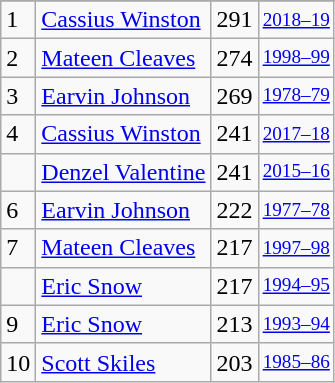<table class="wikitable">
<tr>
</tr>
<tr>
<td>1</td>
<td><a href='#'>Cassius Winston</a></td>
<td>291</td>
<td style="font-size:80%;"><a href='#'>2018–19</a></td>
</tr>
<tr>
<td>2</td>
<td><a href='#'>Mateen Cleaves</a></td>
<td>274</td>
<td style="font-size:80%;"><a href='#'>1998–99</a></td>
</tr>
<tr>
<td>3</td>
<td><a href='#'>Earvin Johnson</a></td>
<td>269</td>
<td style="font-size:80%;"><a href='#'>1978–79</a></td>
</tr>
<tr>
<td>4</td>
<td><a href='#'>Cassius Winston</a></td>
<td>241</td>
<td style="font-size:80%;"><a href='#'>2017–18</a></td>
</tr>
<tr>
<td></td>
<td><a href='#'>Denzel Valentine</a></td>
<td>241</td>
<td style="font-size:80%;"><a href='#'>2015–16</a></td>
</tr>
<tr>
<td>6</td>
<td><a href='#'>Earvin Johnson</a></td>
<td>222</td>
<td style="font-size:80%;"><a href='#'>1977–78</a></td>
</tr>
<tr>
<td>7</td>
<td><a href='#'>Mateen Cleaves</a></td>
<td>217</td>
<td style="font-size:80%;"><a href='#'>1997–98</a></td>
</tr>
<tr>
<td></td>
<td><a href='#'>Eric Snow</a></td>
<td>217</td>
<td style="font-size:80%;"><a href='#'>1994–95</a></td>
</tr>
<tr>
<td>9</td>
<td><a href='#'>Eric Snow</a></td>
<td>213</td>
<td style="font-size:80%;"><a href='#'>1993–94</a></td>
</tr>
<tr>
<td>10</td>
<td><a href='#'>Scott Skiles</a></td>
<td>203</td>
<td style="font-size:80%;"><a href='#'>1985–86</a></td>
</tr>
</table>
